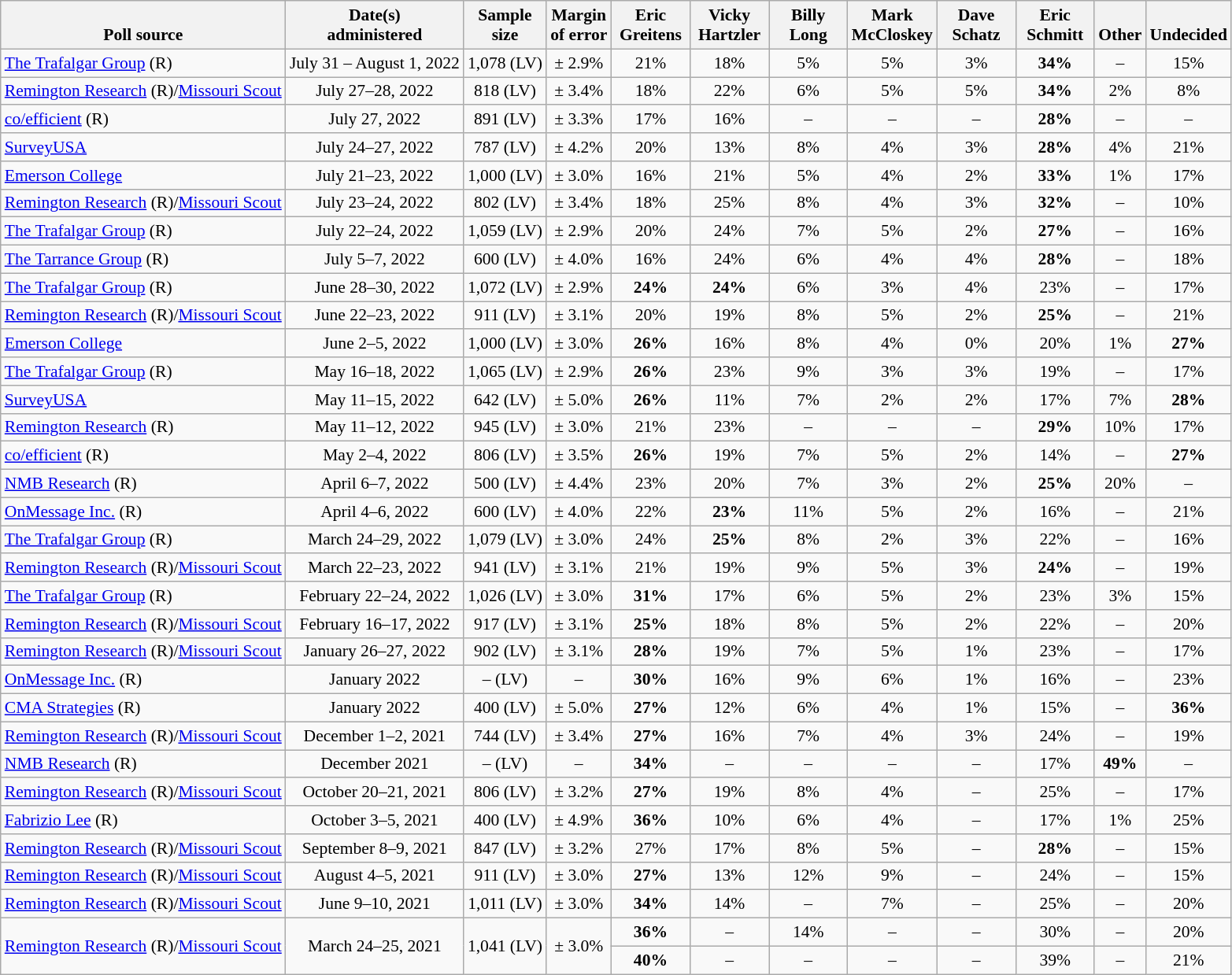<table class="wikitable" style="font-size:90%;text-align:center;">
<tr valign=bottom>
<th>Poll source</th>
<th>Date(s)<br>administered</th>
<th>Sample<br>size</th>
<th>Margin<br>of error</th>
<th style="width:60px;">Eric<br>Greitens</th>
<th style="width:60px;">Vicky<br>Hartzler</th>
<th style="width:60px;">Billy<br>Long</th>
<th style="width:60px;">Mark<br>McCloskey</th>
<th style="width:60px;">Dave<br>Schatz</th>
<th style="width:60px;">Eric<br>Schmitt</th>
<th>Other</th>
<th>Undecided</th>
</tr>
<tr>
<td style="text-align:left;"><a href='#'>The Trafalgar Group</a> (R)</td>
<td>July 31 – August 1, 2022</td>
<td>1,078 (LV)</td>
<td>± 2.9%</td>
<td>21%</td>
<td>18%</td>
<td>5%</td>
<td>5%</td>
<td>3%</td>
<td><strong>34%</strong></td>
<td>–</td>
<td>15%</td>
</tr>
<tr>
<td style="text-align:left;"><a href='#'>Remington Research</a> (R)/<a href='#'>Missouri Scout</a></td>
<td>July 27–28, 2022</td>
<td>818 (LV)</td>
<td>± 3.4%</td>
<td>18%</td>
<td>22%</td>
<td>6%</td>
<td>5%</td>
<td>5%</td>
<td><strong>34%</strong></td>
<td>2%</td>
<td>8%</td>
</tr>
<tr>
<td style="text-align:left;"><a href='#'>co/efficient</a> (R)</td>
<td>July 27, 2022</td>
<td>891 (LV)</td>
<td>± 3.3%</td>
<td>17%</td>
<td>16%</td>
<td>–</td>
<td>–</td>
<td>–</td>
<td><strong>28%</strong></td>
<td>–</td>
<td>–</td>
</tr>
<tr>
<td style="text-align:left;"><a href='#'>SurveyUSA</a></td>
<td>July 24–27, 2022</td>
<td>787 (LV)</td>
<td>± 4.2%</td>
<td>20%</td>
<td>13%</td>
<td>8%</td>
<td>4%</td>
<td>3%</td>
<td><strong>28%</strong></td>
<td>4%</td>
<td>21%</td>
</tr>
<tr>
<td style="text-align:left;"><a href='#'>Emerson College</a></td>
<td>July 21–23, 2022</td>
<td>1,000 (LV)</td>
<td>± 3.0%</td>
<td>16%</td>
<td>21%</td>
<td>5%</td>
<td>4%</td>
<td>2%</td>
<td><strong>33%</strong></td>
<td>1%</td>
<td>17%</td>
</tr>
<tr>
<td style="text-align:left;"><a href='#'>Remington Research</a> (R)/<a href='#'>Missouri Scout</a></td>
<td>July 23–24, 2022</td>
<td>802 (LV)</td>
<td>± 3.4%</td>
<td>18%</td>
<td>25%</td>
<td>8%</td>
<td>4%</td>
<td>3%</td>
<td><strong>32%</strong></td>
<td>–</td>
<td>10%</td>
</tr>
<tr>
<td style="text-align:left;"><a href='#'>The Trafalgar Group</a> (R)</td>
<td>July 22–24, 2022</td>
<td>1,059 (LV)</td>
<td>± 2.9%</td>
<td>20%</td>
<td>24%</td>
<td>7%</td>
<td>5%</td>
<td>2%</td>
<td><strong>27%</strong></td>
<td>–</td>
<td>16%</td>
</tr>
<tr>
<td style="text-align:left;"><a href='#'>The Tarrance Group</a> (R)</td>
<td>July 5–7, 2022</td>
<td>600 (LV)</td>
<td>± 4.0%</td>
<td>16%</td>
<td>24%</td>
<td>6%</td>
<td>4%</td>
<td>4%</td>
<td><strong>28%</strong></td>
<td>–</td>
<td>18%</td>
</tr>
<tr>
<td style="text-align:left;"><a href='#'>The Trafalgar Group</a> (R)</td>
<td>June 28–30, 2022</td>
<td>1,072 (LV)</td>
<td>± 2.9%</td>
<td><strong>24%</strong></td>
<td><strong>24%</strong></td>
<td>6%</td>
<td>3%</td>
<td>4%</td>
<td>23%</td>
<td>–</td>
<td>17%</td>
</tr>
<tr>
<td style="text-align:left;"><a href='#'>Remington Research</a> (R)/<a href='#'>Missouri Scout</a></td>
<td>June 22–23, 2022</td>
<td>911 (LV)</td>
<td>± 3.1%</td>
<td>20%</td>
<td>19%</td>
<td>8%</td>
<td>5%</td>
<td>2%</td>
<td><strong>25%</strong></td>
<td>–</td>
<td>21%</td>
</tr>
<tr>
<td style="text-align:left;"><a href='#'>Emerson College</a></td>
<td>June 2–5, 2022</td>
<td>1,000 (LV)</td>
<td>± 3.0%</td>
<td><strong>26%</strong></td>
<td>16%</td>
<td>8%</td>
<td>4%</td>
<td>0%</td>
<td>20%</td>
<td>1%</td>
<td><strong>27%</strong></td>
</tr>
<tr>
<td style="text-align:left;"><a href='#'>The Trafalgar Group</a> (R)</td>
<td>May 16–18, 2022</td>
<td>1,065 (LV)</td>
<td>± 2.9%</td>
<td><strong>26%</strong></td>
<td>23%</td>
<td>9%</td>
<td>3%</td>
<td>3%</td>
<td>19%</td>
<td>–</td>
<td>17%</td>
</tr>
<tr>
<td style="text-align:left;"><a href='#'>SurveyUSA</a></td>
<td>May 11–15, 2022</td>
<td>642 (LV)</td>
<td>± 5.0%</td>
<td><strong>26%</strong></td>
<td>11%</td>
<td>7%</td>
<td>2%</td>
<td>2%</td>
<td>17%</td>
<td>7%</td>
<td><strong>28%</strong></td>
</tr>
<tr>
<td style="text-align:left;"><a href='#'>Remington Research</a> (R)</td>
<td>May 11–12, 2022</td>
<td>945 (LV)</td>
<td>± 3.0%</td>
<td>21%</td>
<td>23%</td>
<td>–</td>
<td>–</td>
<td>–</td>
<td><strong>29%</strong></td>
<td>10%</td>
<td>17%</td>
</tr>
<tr>
<td style="text-align:left;"><a href='#'>co/efficient</a> (R)</td>
<td>May 2–4, 2022</td>
<td>806 (LV)</td>
<td>± 3.5%</td>
<td><strong>26%</strong></td>
<td>19%</td>
<td>7%</td>
<td>5%</td>
<td>2%</td>
<td>14%</td>
<td>–</td>
<td><strong>27%</strong></td>
</tr>
<tr>
<td style="text-align:left;"><a href='#'>NMB Research</a> (R)</td>
<td>April 6–7, 2022</td>
<td>500 (LV)</td>
<td>± 4.4%</td>
<td>23%</td>
<td>20%</td>
<td>7%</td>
<td>3%</td>
<td>2%</td>
<td><strong>25%</strong></td>
<td>20%</td>
<td>–</td>
</tr>
<tr>
<td style="text-align:left;"><a href='#'>OnMessage Inc.</a> (R)</td>
<td>April 4–6, 2022</td>
<td>600 (LV)</td>
<td>± 4.0%</td>
<td>22%</td>
<td><strong>23%</strong></td>
<td>11%</td>
<td>5%</td>
<td>2%</td>
<td>16%</td>
<td>–</td>
<td>21%</td>
</tr>
<tr>
<td style="text-align:left;"><a href='#'>The Trafalgar Group</a> (R)</td>
<td>March 24–29, 2022</td>
<td>1,079 (LV)</td>
<td>± 3.0%</td>
<td>24%</td>
<td><strong>25%</strong></td>
<td>8%</td>
<td>2%</td>
<td>3%</td>
<td>22%</td>
<td>–</td>
<td>16%</td>
</tr>
<tr>
<td style="text-align:left;"><a href='#'>Remington Research</a> (R)/<a href='#'>Missouri Scout</a></td>
<td>March 22–23, 2022</td>
<td>941 (LV)</td>
<td>± 3.1%</td>
<td>21%</td>
<td>19%</td>
<td>9%</td>
<td>5%</td>
<td>3%</td>
<td><strong>24%</strong></td>
<td>–</td>
<td>19%</td>
</tr>
<tr>
<td style="text-align:left;"><a href='#'>The Trafalgar Group</a> (R)</td>
<td>February 22–24, 2022</td>
<td>1,026 (LV)</td>
<td>± 3.0%</td>
<td><strong>31%</strong></td>
<td>17%</td>
<td>6%</td>
<td>5%</td>
<td>2%</td>
<td>23%</td>
<td>3%</td>
<td>15%</td>
</tr>
<tr>
<td style="text-align:left;"><a href='#'>Remington Research</a> (R)/<a href='#'>Missouri Scout</a></td>
<td>February 16–17, 2022</td>
<td>917 (LV)</td>
<td>± 3.1%</td>
<td><strong>25%</strong></td>
<td>18%</td>
<td>8%</td>
<td>5%</td>
<td>2%</td>
<td>22%</td>
<td>–</td>
<td>20%</td>
</tr>
<tr>
<td style="text-align:left;"><a href='#'>Remington Research</a> (R)/<a href='#'>Missouri Scout</a></td>
<td>January 26–27, 2022</td>
<td>902 (LV)</td>
<td>± 3.1%</td>
<td><strong>28%</strong></td>
<td>19%</td>
<td>7%</td>
<td>5%</td>
<td>1%</td>
<td>23%</td>
<td>–</td>
<td>17%</td>
</tr>
<tr>
<td style="text-align:left;"><a href='#'>OnMessage Inc.</a> (R)</td>
<td>January 2022</td>
<td>– (LV)</td>
<td>–</td>
<td><strong>30%</strong></td>
<td>16%</td>
<td>9%</td>
<td>6%</td>
<td>1%</td>
<td>16%</td>
<td>–</td>
<td>23%</td>
</tr>
<tr>
<td style="text-align:left;"><a href='#'>CMA Strategies</a> (R)</td>
<td>January 2022</td>
<td>400 (LV)</td>
<td>± 5.0%</td>
<td><strong>27%</strong></td>
<td>12%</td>
<td>6%</td>
<td>4%</td>
<td>1%</td>
<td>15%</td>
<td>–</td>
<td><strong>36%</strong></td>
</tr>
<tr>
<td style="text-align:left;"><a href='#'>Remington Research</a> (R)/<a href='#'>Missouri Scout</a></td>
<td>December 1–2, 2021</td>
<td>744 (LV)</td>
<td>± 3.4%</td>
<td><strong>27%</strong></td>
<td>16%</td>
<td>7%</td>
<td>4%</td>
<td>3%</td>
<td>24%</td>
<td>–</td>
<td>19%</td>
</tr>
<tr>
<td style="text-align:left;"><a href='#'>NMB Research</a> (R)</td>
<td>December 2021</td>
<td>– (LV)</td>
<td>–</td>
<td><strong>34%</strong></td>
<td>–</td>
<td>–</td>
<td>–</td>
<td>–</td>
<td>17%</td>
<td><strong>49%</strong></td>
<td>–</td>
</tr>
<tr>
<td style="text-align:left;"><a href='#'>Remington Research</a> (R)/<a href='#'>Missouri Scout</a></td>
<td>October 20–21, 2021</td>
<td>806 (LV)</td>
<td>± 3.2%</td>
<td><strong>27%</strong></td>
<td>19%</td>
<td>8%</td>
<td>4%</td>
<td>–</td>
<td>25%</td>
<td>–</td>
<td>17%</td>
</tr>
<tr>
<td style="text-align:left;"><a href='#'>Fabrizio Lee</a> (R)</td>
<td>October 3–5, 2021</td>
<td>400 (LV)</td>
<td>± 4.9%</td>
<td><strong>36%</strong></td>
<td>10%</td>
<td>6%</td>
<td>4%</td>
<td>–</td>
<td>17%</td>
<td>1%</td>
<td>25%</td>
</tr>
<tr>
<td style="text-align:left;"><a href='#'>Remington Research</a> (R)/<a href='#'>Missouri Scout</a></td>
<td>September 8–9, 2021</td>
<td>847 (LV)</td>
<td>± 3.2%</td>
<td>27%</td>
<td>17%</td>
<td>8%</td>
<td>5%</td>
<td>–</td>
<td><strong>28%</strong></td>
<td>–</td>
<td>15%</td>
</tr>
<tr>
<td style="text-align:left;"><a href='#'>Remington Research</a> (R)/<a href='#'>Missouri Scout</a></td>
<td>August 4–5, 2021</td>
<td>911 (LV)</td>
<td>± 3.0%</td>
<td><strong>27%</strong></td>
<td>13%</td>
<td>12%</td>
<td>9%</td>
<td>–</td>
<td>24%</td>
<td>–</td>
<td>15%</td>
</tr>
<tr>
<td style="text-align:left;"><a href='#'>Remington Research</a> (R)/<a href='#'>Missouri Scout</a></td>
<td>June 9–10, 2021</td>
<td>1,011 (LV)</td>
<td>± 3.0%</td>
<td><strong>34%</strong></td>
<td>14%</td>
<td>–</td>
<td>7%</td>
<td>–</td>
<td>25%</td>
<td>–</td>
<td>20%</td>
</tr>
<tr>
<td style="text-align:left;" rowspan="2"><a href='#'>Remington Research</a> (R)/<a href='#'>Missouri Scout</a></td>
<td rowspan="2">March 24–25, 2021</td>
<td rowspan="2">1,041 (LV)</td>
<td rowspan="2">± 3.0%</td>
<td><strong>36%</strong></td>
<td>–</td>
<td>14%</td>
<td>–</td>
<td>–</td>
<td>30%</td>
<td>–</td>
<td>20%</td>
</tr>
<tr>
<td><strong>40%</strong></td>
<td>–</td>
<td>–</td>
<td>–</td>
<td>–</td>
<td>39%</td>
<td>–</td>
<td>21%</td>
</tr>
</table>
